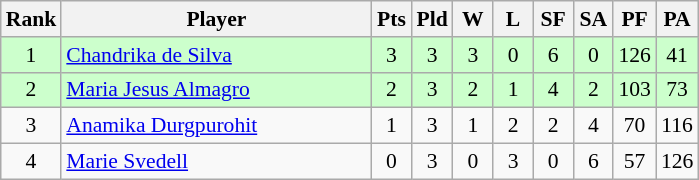<table class=wikitable style="text-align:center; font-size:90%">
<tr>
<th width="20">Rank</th>
<th width="200">Player</th>
<th width="20">Pts</th>
<th width="20">Pld</th>
<th width="20">W</th>
<th width="20">L</th>
<th width="20">SF</th>
<th width="20">SA</th>
<th width="20">PF</th>
<th width="20">PA</th>
</tr>
<tr bgcolor="#ccffcc">
<td>1</td>
<td style="text-align:left"> <a href='#'>Chandrika de Silva</a></td>
<td>3</td>
<td>3</td>
<td>3</td>
<td>0</td>
<td>6</td>
<td>0</td>
<td>126</td>
<td>41</td>
</tr>
<tr bgcolor="#ccffcc">
<td>2</td>
<td style="text-align:left"> <a href='#'>Maria Jesus Almagro</a></td>
<td>2</td>
<td>3</td>
<td>2</td>
<td>1</td>
<td>4</td>
<td>2</td>
<td>103</td>
<td>73</td>
</tr>
<tr>
<td>3</td>
<td style="text-align:left"> <a href='#'>Anamika Durgpurohit</a></td>
<td>1</td>
<td>3</td>
<td>1</td>
<td>2</td>
<td>2</td>
<td>4</td>
<td>70</td>
<td>116</td>
</tr>
<tr>
<td>4</td>
<td style="text-align:left"> <a href='#'>Marie Svedell</a></td>
<td>0</td>
<td>3</td>
<td>0</td>
<td>3</td>
<td>0</td>
<td>6</td>
<td>57</td>
<td>126</td>
</tr>
</table>
